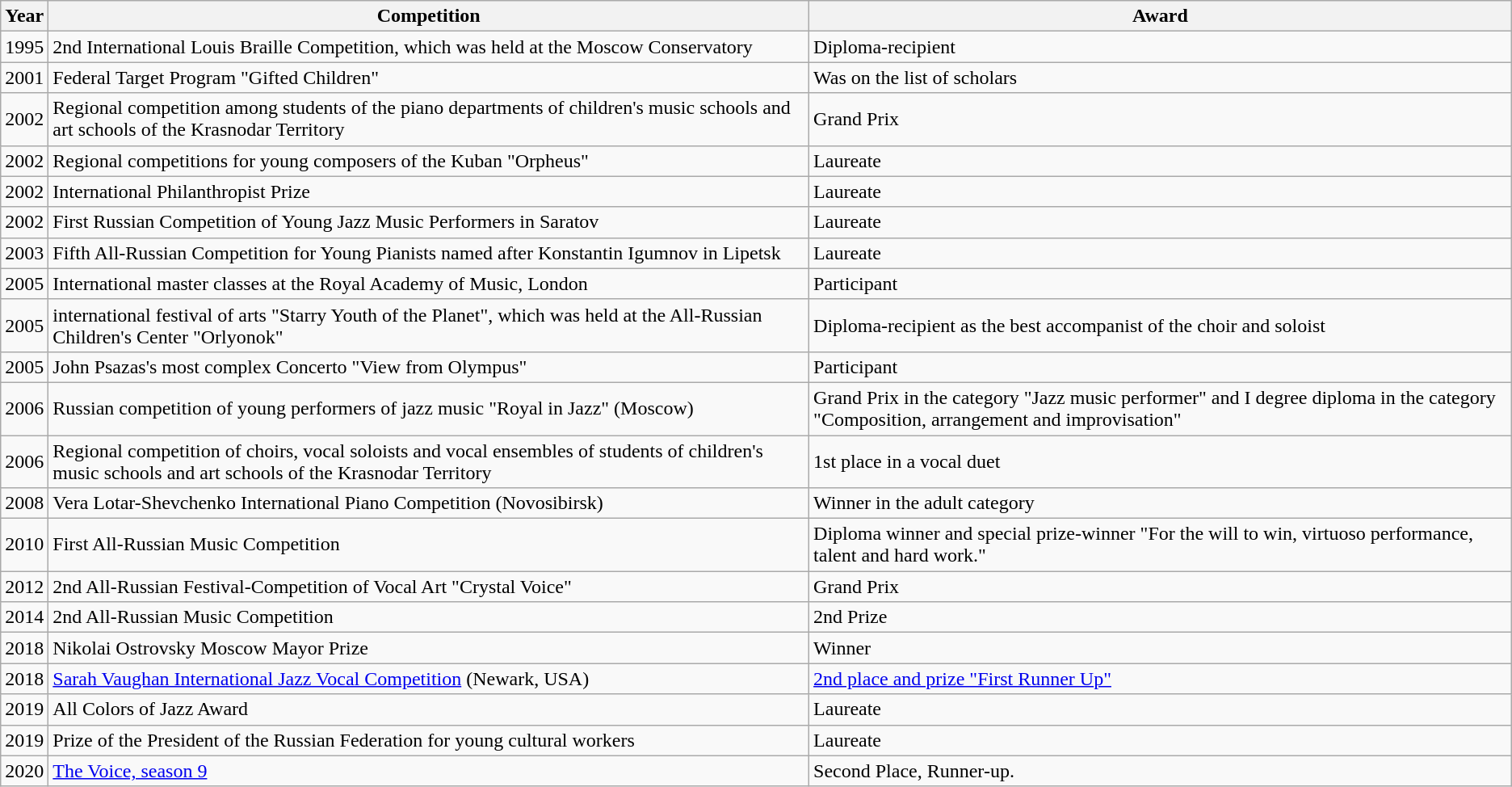<table class="wikitable">
<tr>
<th>Year</th>
<th>Competition</th>
<th>Award</th>
</tr>
<tr>
<td>1995</td>
<td>2nd International Louis Braille Competition, which was held at the Moscow Conservatory</td>
<td>Diploma-recipient</td>
</tr>
<tr>
<td>2001</td>
<td>Federal Target Program "Gifted Children"</td>
<td>Was on the list of scholars</td>
</tr>
<tr>
<td>2002</td>
<td>Regional competition among students of the piano departments of children's music schools and art schools of the Krasnodar Territory</td>
<td>Grand Prix</td>
</tr>
<tr>
<td>2002</td>
<td>Regional competitions for young composers of the Kuban "Orpheus"</td>
<td>Laureate</td>
</tr>
<tr>
<td>2002</td>
<td>International Philanthropist Prize</td>
<td>Laureate</td>
</tr>
<tr>
<td>2002</td>
<td>First Russian Competition of Young Jazz Music Performers in Saratov</td>
<td>Laureate</td>
</tr>
<tr>
<td>2003</td>
<td>Fifth All-Russian Competition for Young Pianists named after Konstantin Igumnov in Lipetsk</td>
<td>Laureate</td>
</tr>
<tr>
<td>2005</td>
<td>International master classes at the Royal Academy of Music, London</td>
<td>Participant</td>
</tr>
<tr>
<td>2005</td>
<td>international festival of arts "Starry Youth of the Planet", which was held at the All-Russian Children's Center "Orlyonok"</td>
<td>Diploma-recipient as the best accompanist of the choir and soloist</td>
</tr>
<tr>
<td>2005</td>
<td>John Psazas's most complex Concerto "View from Olympus"</td>
<td>Participant</td>
</tr>
<tr>
<td>2006</td>
<td>Russian competition of young performers of jazz music "Royal in Jazz" (Moscow)</td>
<td>Grand Prix in the category "Jazz music performer" and I degree diploma in the category "Composition, arrangement and improvisation"</td>
</tr>
<tr>
<td>2006</td>
<td>Regional competition of choirs, vocal soloists and vocal ensembles of students of children's music schools and art schools of the Krasnodar Territory</td>
<td>1st place in a vocal duet</td>
</tr>
<tr>
<td>2008</td>
<td>Vera Lotar-Shevchenko International Piano Competition (Novosibirsk)</td>
<td>Winner in the adult category</td>
</tr>
<tr>
<td>2010</td>
<td>First All-Russian Music Competition</td>
<td>Diploma winner and special prize-winner "For the will to win, virtuoso performance, talent and hard work."</td>
</tr>
<tr>
<td>2012</td>
<td>2nd All-Russian Festival-Competition of Vocal Art "Crystal Voice"</td>
<td>Grand Prix</td>
</tr>
<tr>
<td>2014</td>
<td>2nd All-Russian Music Competition</td>
<td>2nd Prize</td>
</tr>
<tr>
<td>2018</td>
<td>Nikolai Ostrovsky Moscow Mayor Prize</td>
<td>Winner</td>
</tr>
<tr>
<td>2018</td>
<td><a href='#'>Sarah Vaughan International Jazz Vocal Competition</a> (Newark, USA)</td>
<td><a href='#'>2nd place and prize "First Runner Up"</a></td>
</tr>
<tr>
<td>2019</td>
<td>All Colors of Jazz Award</td>
<td>Laureate</td>
</tr>
<tr>
<td>2019</td>
<td>Prize of the President of the Russian Federation for young cultural workers</td>
<td>Laureate</td>
</tr>
<tr>
<td>2020</td>
<td><a href='#'>The Voice, season 9</a></td>
<td>Second Place, Runner-up.</td>
</tr>
</table>
